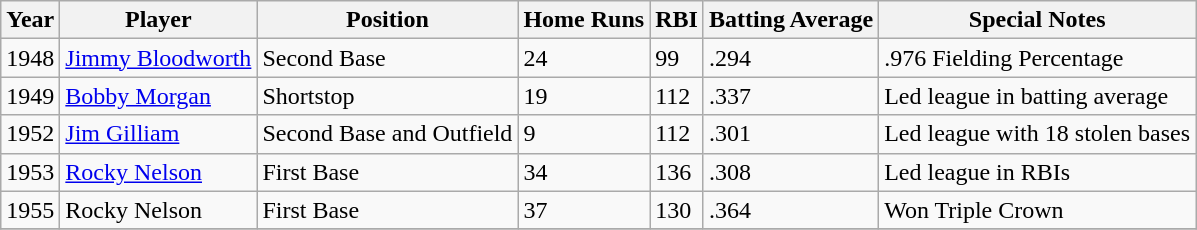<table class="wikitable">
<tr>
<th>Year</th>
<th>Player</th>
<th>Position</th>
<th>Home Runs</th>
<th>RBI</th>
<th>Batting Average</th>
<th>Special Notes</th>
</tr>
<tr>
<td>1948</td>
<td><a href='#'>Jimmy Bloodworth</a></td>
<td>Second Base</td>
<td>24</td>
<td>99</td>
<td>.294</td>
<td>.976 Fielding Percentage</td>
</tr>
<tr>
<td>1949</td>
<td><a href='#'>Bobby Morgan</a></td>
<td>Shortstop</td>
<td>19</td>
<td>112</td>
<td>.337</td>
<td>Led league in batting average</td>
</tr>
<tr>
<td>1952</td>
<td><a href='#'>Jim Gilliam</a></td>
<td>Second Base and Outfield</td>
<td>9</td>
<td>112</td>
<td>.301</td>
<td>Led league with 18 stolen bases</td>
</tr>
<tr>
<td>1953</td>
<td><a href='#'>Rocky Nelson</a></td>
<td>First Base</td>
<td>34</td>
<td>136</td>
<td>.308</td>
<td>Led league in RBIs</td>
</tr>
<tr>
<td>1955</td>
<td>Rocky Nelson</td>
<td>First Base</td>
<td>37</td>
<td>130</td>
<td>.364</td>
<td>Won Triple Crown</td>
</tr>
<tr>
</tr>
</table>
